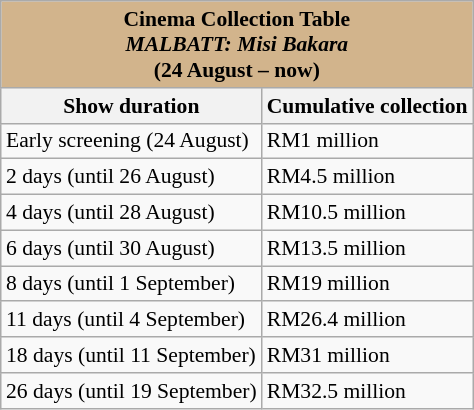<table class="wikitable mw-collapsible" style="float:right; margin:1em; margin-top:0; font-size:90%">
<tr>
<th colspan="2" style="background:tan;">Cinema Collection Table<br><em>MALBATT: Misi Bakara</em><br>(24 August – now)</th>
</tr>
<tr>
<th>Show duration</th>
<th>Cumulative collection</th>
</tr>
<tr>
<td>Early screening (24 August)</td>
<td>RM1 million</td>
</tr>
<tr>
<td>2 days (until 26 August)</td>
<td>RM4.5 million</td>
</tr>
<tr>
<td>4 days (until 28 August)</td>
<td>RM10.5 million</td>
</tr>
<tr>
<td>6 days (until 30 August)</td>
<td>RM13.5 million</td>
</tr>
<tr>
<td>8 days (until 1 September)</td>
<td>RM19 million</td>
</tr>
<tr>
<td>11 days (until 4 September)</td>
<td>RM26.4 million</td>
</tr>
<tr>
<td>18 days (until 11 September)</td>
<td>RM31 million</td>
</tr>
<tr>
<td>26 days (until 19 September)</td>
<td>RM32.5 million</td>
</tr>
</table>
